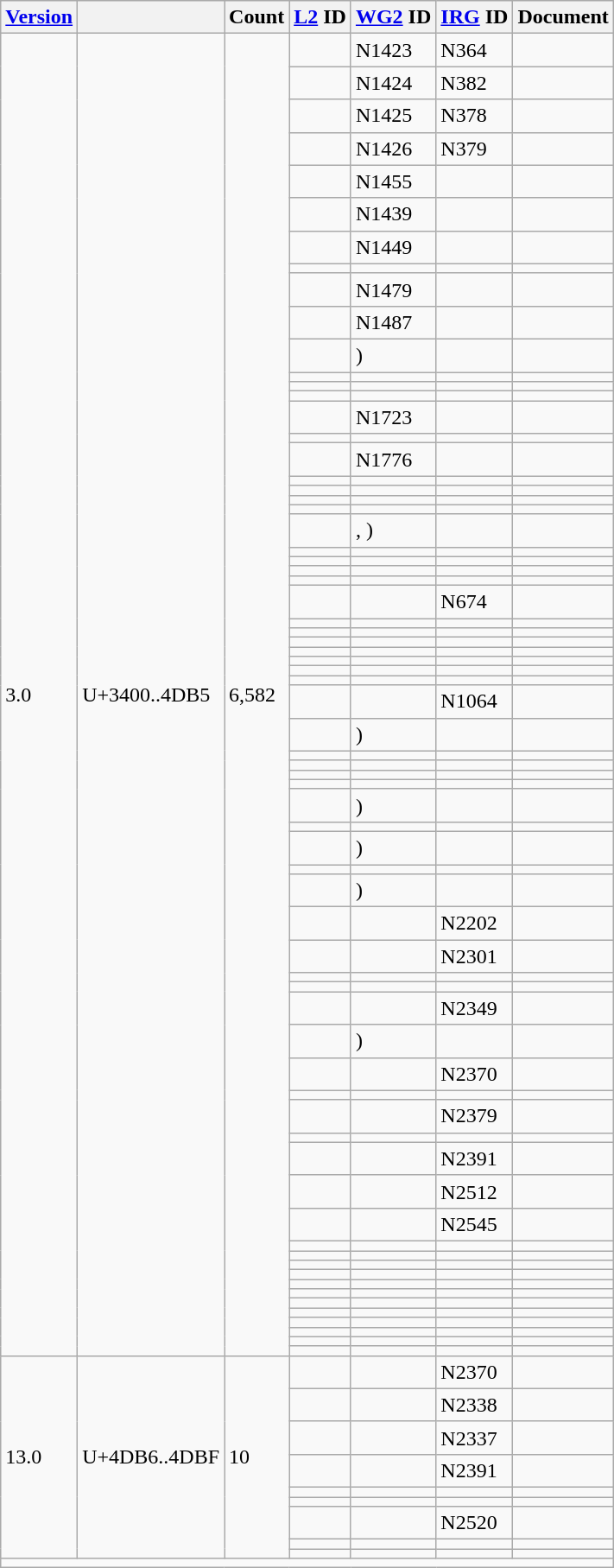<table class="wikitable collapsible sticky-header">
<tr>
<th><a href='#'>Version</a></th>
<th></th>
<th>Count</th>
<th><a href='#'>L2</a> ID</th>
<th><a href='#'>WG2</a> ID</th>
<th><a href='#'>IRG</a> ID</th>
<th>Document</th>
</tr>
<tr>
<td rowspan="70">3.0</td>
<td rowspan="70">U+3400..4DB5</td>
<td rowspan="70">6,582</td>
<td></td>
<td>N1423</td>
<td>N364</td>
<td></td>
</tr>
<tr>
<td></td>
<td>N1424</td>
<td>N382</td>
<td></td>
</tr>
<tr>
<td></td>
<td>N1425</td>
<td>N378</td>
<td></td>
</tr>
<tr>
<td></td>
<td>N1426</td>
<td>N379</td>
<td></td>
</tr>
<tr>
<td></td>
<td>N1455</td>
<td></td>
<td></td>
</tr>
<tr>
<td></td>
<td>N1439</td>
<td></td>
<td></td>
</tr>
<tr>
<td></td>
<td>N1449</td>
<td></td>
<td></td>
</tr>
<tr>
<td></td>
<td></td>
<td></td>
<td></td>
</tr>
<tr>
<td></td>
<td>N1479</td>
<td></td>
<td></td>
</tr>
<tr>
<td></td>
<td>N1487</td>
<td></td>
<td></td>
</tr>
<tr>
<td></td>
<td> )</td>
<td></td>
<td></td>
</tr>
<tr>
<td></td>
<td></td>
<td></td>
<td></td>
</tr>
<tr>
<td></td>
<td></td>
<td></td>
<td></td>
</tr>
<tr>
<td></td>
<td></td>
<td></td>
<td></td>
</tr>
<tr>
<td></td>
<td>N1723</td>
<td></td>
<td></td>
</tr>
<tr>
<td></td>
<td></td>
<td></td>
<td></td>
</tr>
<tr>
<td></td>
<td>N1776</td>
<td></td>
<td></td>
</tr>
<tr>
<td></td>
<td></td>
<td></td>
<td></td>
</tr>
<tr>
<td></td>
<td></td>
<td></td>
<td></td>
</tr>
<tr>
<td></td>
<td></td>
<td></td>
<td></td>
</tr>
<tr>
<td></td>
<td></td>
<td></td>
<td></td>
</tr>
<tr>
<td></td>
<td> , )</td>
<td></td>
<td></td>
</tr>
<tr>
<td></td>
<td></td>
<td></td>
<td></td>
</tr>
<tr>
<td></td>
<td></td>
<td></td>
<td></td>
</tr>
<tr>
<td></td>
<td></td>
<td></td>
<td></td>
</tr>
<tr>
<td></td>
<td></td>
<td></td>
<td></td>
</tr>
<tr>
<td></td>
<td></td>
<td>N674</td>
<td></td>
</tr>
<tr>
<td></td>
<td></td>
<td></td>
<td></td>
</tr>
<tr>
<td></td>
<td></td>
<td></td>
<td></td>
</tr>
<tr>
<td></td>
<td></td>
<td></td>
<td></td>
</tr>
<tr>
<td></td>
<td></td>
<td></td>
<td></td>
</tr>
<tr>
<td></td>
<td></td>
<td></td>
<td></td>
</tr>
<tr>
<td></td>
<td></td>
<td></td>
<td></td>
</tr>
<tr>
<td></td>
<td></td>
<td></td>
<td></td>
</tr>
<tr>
<td></td>
<td></td>
<td>N1064</td>
<td></td>
</tr>
<tr>
<td></td>
<td> )</td>
<td></td>
<td></td>
</tr>
<tr>
<td></td>
<td></td>
<td></td>
<td></td>
</tr>
<tr>
<td></td>
<td></td>
<td></td>
<td></td>
</tr>
<tr>
<td></td>
<td></td>
<td></td>
<td></td>
</tr>
<tr>
<td></td>
<td></td>
<td></td>
<td></td>
</tr>
<tr>
<td></td>
<td> )</td>
<td></td>
<td></td>
</tr>
<tr>
<td></td>
<td></td>
<td></td>
<td></td>
</tr>
<tr>
<td></td>
<td> )</td>
<td></td>
<td></td>
</tr>
<tr>
<td></td>
<td></td>
<td></td>
<td></td>
</tr>
<tr>
<td></td>
<td> )</td>
<td></td>
<td></td>
</tr>
<tr>
<td></td>
<td></td>
<td>N2202</td>
<td></td>
</tr>
<tr>
<td></td>
<td></td>
<td>N2301</td>
<td></td>
</tr>
<tr>
<td></td>
<td></td>
<td></td>
<td></td>
</tr>
<tr>
<td></td>
<td></td>
<td></td>
<td></td>
</tr>
<tr>
<td></td>
<td></td>
<td>N2349</td>
<td></td>
</tr>
<tr>
<td></td>
<td> )</td>
<td></td>
<td></td>
</tr>
<tr>
<td></td>
<td></td>
<td>N2370</td>
<td></td>
</tr>
<tr>
<td></td>
<td></td>
<td></td>
<td></td>
</tr>
<tr>
<td></td>
<td></td>
<td>N2379</td>
<td></td>
</tr>
<tr>
<td></td>
<td></td>
<td></td>
<td></td>
</tr>
<tr>
<td></td>
<td></td>
<td>N2391</td>
<td></td>
</tr>
<tr>
<td></td>
<td></td>
<td>N2512</td>
<td></td>
</tr>
<tr>
<td></td>
<td></td>
<td>N2545</td>
<td></td>
</tr>
<tr>
<td></td>
<td></td>
<td></td>
<td></td>
</tr>
<tr>
<td></td>
<td></td>
<td></td>
<td></td>
</tr>
<tr>
<td></td>
<td></td>
<td></td>
<td></td>
</tr>
<tr>
<td></td>
<td></td>
<td></td>
<td></td>
</tr>
<tr>
<td></td>
<td></td>
<td></td>
<td></td>
</tr>
<tr>
<td></td>
<td></td>
<td></td>
<td></td>
</tr>
<tr>
<td></td>
<td></td>
<td></td>
<td></td>
</tr>
<tr>
<td></td>
<td></td>
<td></td>
<td></td>
</tr>
<tr>
<td></td>
<td></td>
<td></td>
<td></td>
</tr>
<tr>
<td></td>
<td></td>
<td></td>
<td></td>
</tr>
<tr>
<td></td>
<td></td>
<td></td>
<td></td>
</tr>
<tr>
<td></td>
<td></td>
<td></td>
<td></td>
</tr>
<tr>
<td rowspan="9">13.0</td>
<td rowspan="9">U+4DB6..4DBF</td>
<td rowspan="9">10</td>
<td></td>
<td></td>
<td>N2370</td>
<td></td>
</tr>
<tr>
<td></td>
<td></td>
<td>N2338</td>
<td></td>
</tr>
<tr>
<td></td>
<td></td>
<td>N2337</td>
<td></td>
</tr>
<tr>
<td></td>
<td></td>
<td>N2391</td>
<td></td>
</tr>
<tr>
<td></td>
<td></td>
<td></td>
<td></td>
</tr>
<tr>
<td></td>
<td></td>
<td></td>
<td></td>
</tr>
<tr>
<td></td>
<td></td>
<td>N2520</td>
<td></td>
</tr>
<tr>
<td></td>
<td></td>
<td></td>
<td></td>
</tr>
<tr>
<td></td>
<td></td>
<td></td>
<td></td>
</tr>
<tr class="sortbottom">
<td colspan="7"></td>
</tr>
</table>
